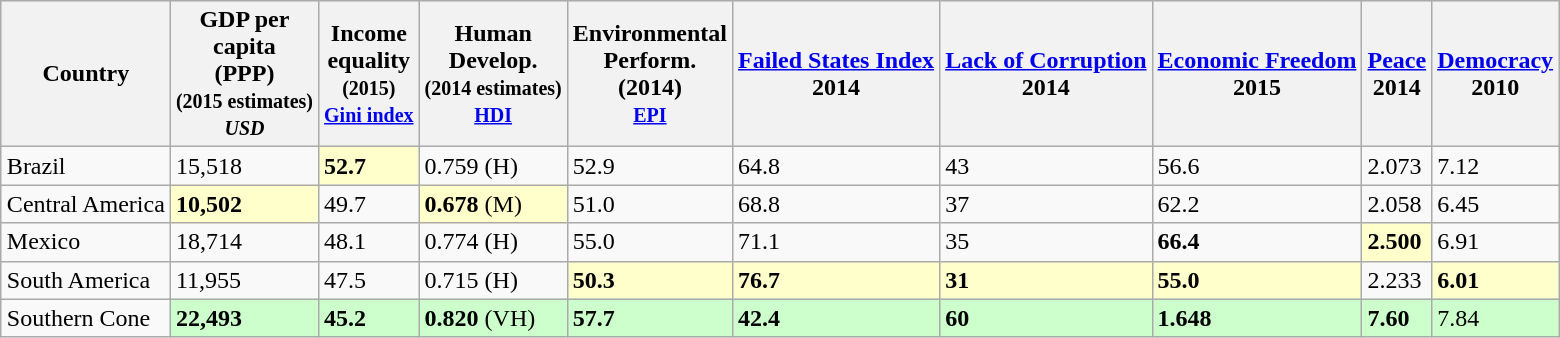<table class="wikitable sortable" style="margin: 1em auto 1em auto">
<tr style="background:#ececec;">
<th>Country</th>
<th>GDP per<br>capita<br>(PPP)<small><br>(2015 estimates)</small><br><small><em>USD</em></small></th>
<th>Income<br>equality<small><br>(2015)</small><br><small><a href='#'>Gini index</a></small></th>
<th>Human <br>Develop.<small><br>(2014 estimates)</small><br><small><a href='#'>HDI</a></small></th>
<th>Environmental <br> Perform.<br>(2014)<br><small><a href='#'>EPI</a></small></th>
<th><a href='#'>Failed States Index</a><br>2014</th>
<th><a href='#'>Lack of Corruption</a> <br>2014</th>
<th><a href='#'>Economic Freedom</a><br>2015</th>
<th><a href='#'>Peace</a><br>2014</th>
<th><a href='#'>Democracy</a><br>2010</th>
</tr>
<tr>
<td>Brazil</td>
<td>15,518</td>
<td style="background:#ffc;"><strong>52.7</strong></td>
<td>0.759 (<span>H</span>)</td>
<td>52.9</td>
<td>64.8</td>
<td>43</td>
<td>56.6</td>
<td>2.073</td>
<td>7.12</td>
</tr>
<tr>
<td>Central America</td>
<td style="background:#ffc;"><strong>10,502</strong></td>
<td>49.7</td>
<td style="background:#ffc;"><strong>0.678</strong> (<span>M</span>)</td>
<td>51.0</td>
<td>68.8</td>
<td>37</td>
<td>62.2</td>
<td>2.058</td>
<td>6.45</td>
</tr>
<tr>
<td>Mexico</td>
<td>18,714</td>
<td>48.1</td>
<td>0.774 (<span>H</span>)</td>
<td>55.0</td>
<td>71.1</td>
<td>35</td>
<td><strong>66.4</strong></td>
<td style="background:#ffc;"><strong>2.500</strong></td>
<td>6.91</td>
</tr>
<tr>
<td>South America</td>
<td>11,955</td>
<td>47.5</td>
<td>0.715 (<span>H</span>)</td>
<td style="background:#ffc;"><strong>50.3</strong></td>
<td style="background:#ffc;"><strong>76.7</strong></td>
<td style="background:#ffc;"><strong>31</strong></td>
<td style="background:#ffc;"><strong>55.0</strong></td>
<td>2.233</td>
<td style="background:#ffc;"><strong>6.01</strong></td>
</tr>
<tr>
<td>Southern Cone</td>
<td style="background:#cfc;"><strong>22,493</strong></td>
<td style="background:#cfc;"><strong>45.2</strong></td>
<td style="background:#cfc;"><strong>0.820</strong> (VH)</td>
<td style="background:#cfc;"><strong>57.7</strong></td>
<td style="background:#cfc;"><strong>42.4</strong></td>
<td style="background:#cfc;"><strong>60</strong></td>
<td style="background:#cfc;" 75.2 style="background:#cfc;"><strong>1.648</strong></td>
<td style="background:#cfc;"><strong>7.60</strong></td>
<td style="background:#cfc;">7.84</td>
</tr>
</table>
